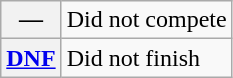<table class="wikitable">
<tr>
<th scope="row">—</th>
<td>Did not compete</td>
</tr>
<tr>
<th scope="row"><a href='#'>DNF</a></th>
<td>Did not finish</td>
</tr>
</table>
